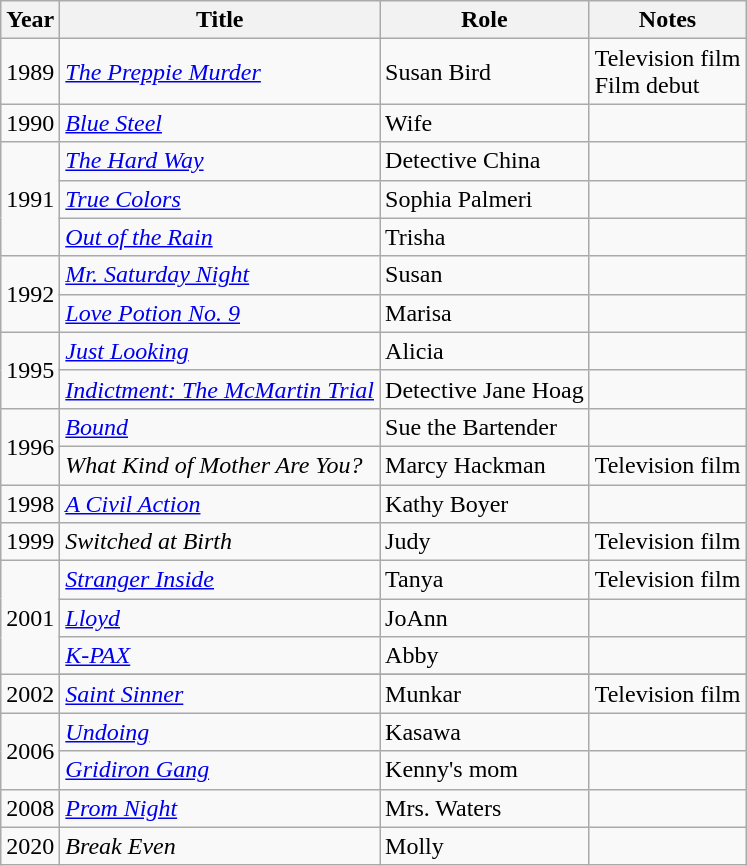<table class="wikitable">
<tr>
<th>Year</th>
<th>Title</th>
<th>Role</th>
<th>Notes</th>
</tr>
<tr>
<td>1989</td>
<td><em><a href='#'>The Preppie Murder</a></em></td>
<td>Susan Bird</td>
<td>Television film<br>Film debut</td>
</tr>
<tr>
<td>1990</td>
<td><em><a href='#'>Blue Steel</a></em></td>
<td>Wife</td>
<td></td>
</tr>
<tr>
<td rowspan="3">1991</td>
<td><em><a href='#'>The Hard Way</a></em></td>
<td>Detective China</td>
<td></td>
</tr>
<tr>
<td><em><a href='#'>True Colors</a></em></td>
<td>Sophia Palmeri</td>
<td></td>
</tr>
<tr>
<td><em><a href='#'>Out of the Rain</a></em></td>
<td>Trisha</td>
<td></td>
</tr>
<tr>
<td rowspan="2">1992</td>
<td><em><a href='#'>Mr. Saturday Night</a></em></td>
<td>Susan</td>
<td></td>
</tr>
<tr>
<td><em><a href='#'>Love Potion No. 9</a></em></td>
<td>Marisa</td>
<td></td>
</tr>
<tr>
<td rowspan="2">1995</td>
<td><em><a href='#'>Just Looking</a></em></td>
<td>Alicia</td>
<td></td>
</tr>
<tr>
<td><em><a href='#'>Indictment: The McMartin Trial</a></em></td>
<td>Detective Jane Hoag</td>
<td></td>
</tr>
<tr>
<td rowspan="2">1996</td>
<td><em><a href='#'>Bound</a></em></td>
<td>Sue the Bartender</td>
<td></td>
</tr>
<tr>
<td><em>What Kind of Mother Are You?</em></td>
<td>Marcy Hackman</td>
<td>Television film</td>
</tr>
<tr>
<td>1998</td>
<td><em><a href='#'>A Civil Action</a></em></td>
<td>Kathy Boyer</td>
<td></td>
</tr>
<tr>
<td>1999</td>
<td><em>Switched at Birth</em></td>
<td>Judy</td>
<td>Television film</td>
</tr>
<tr>
<td rowspan="3">2001</td>
<td><em><a href='#'>Stranger Inside</a></em></td>
<td>Tanya</td>
<td>Television film</td>
</tr>
<tr>
<td><em><a href='#'>Lloyd</a></em></td>
<td>JoAnn</td>
<td></td>
</tr>
<tr>
<td><em><a href='#'>K-PAX</a></em></td>
<td>Abby</td>
<td></td>
</tr>
<tr>
<td rowspan="2">2002<br></td>
</tr>
<tr>
<td><em><a href='#'>Saint Sinner</a></em></td>
<td>Munkar</td>
<td>Television film</td>
</tr>
<tr>
<td rowspan="2">2006</td>
<td><em><a href='#'>Undoing</a></em></td>
<td>Kasawa</td>
<td></td>
</tr>
<tr>
<td><em><a href='#'>Gridiron Gang</a></em></td>
<td>Kenny's mom</td>
<td></td>
</tr>
<tr>
<td>2008</td>
<td><em><a href='#'>Prom Night</a></em></td>
<td>Mrs. Waters</td>
<td></td>
</tr>
<tr>
<td>2020</td>
<td><em>Break Even</em></td>
<td>Molly</td>
<td></td>
</tr>
</table>
